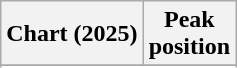<table class="wikitable sortable plainrowheaders" style="text-align:center">
<tr>
<th scope="col">Chart (2025)</th>
<th scope="col">Peak<br>position</th>
</tr>
<tr>
</tr>
<tr>
</tr>
</table>
